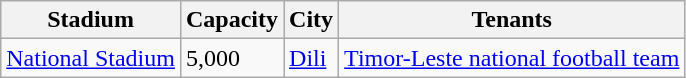<table class="wikitable sortable">
<tr>
<th>Stadium</th>
<th>Capacity</th>
<th>City</th>
<th>Tenants</th>
</tr>
<tr>
<td><a href='#'>National Stadium</a></td>
<td>5,000</td>
<td><a href='#'>Dili</a></td>
<td><a href='#'>Timor-Leste national football team</a></td>
</tr>
</table>
